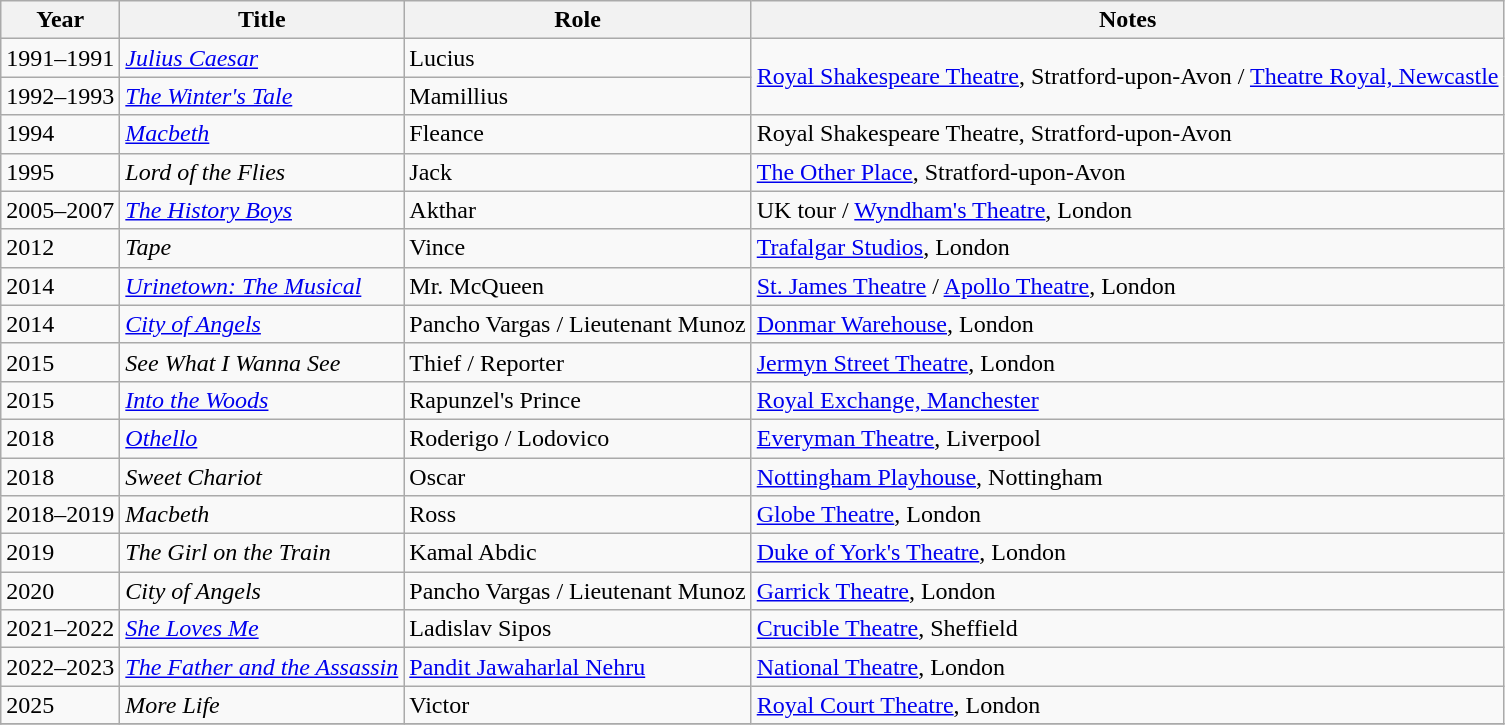<table class="wikitable sortable">
<tr>
<th>Year</th>
<th>Title</th>
<th>Role</th>
<th class="unsortable">Notes</th>
</tr>
<tr>
<td>1991–1991</td>
<td><em><a href='#'>Julius Caesar</a></em></td>
<td>Lucius</td>
<td rowspan="2"><a href='#'>Royal Shakespeare Theatre</a>, Stratford-upon-Avon / <a href='#'>Theatre Royal, Newcastle</a></td>
</tr>
<tr>
<td>1992–1993</td>
<td><em><a href='#'>The Winter's Tale</a></em></td>
<td>Mamillius</td>
</tr>
<tr>
<td>1994</td>
<td><em><a href='#'>Macbeth</a></em></td>
<td>Fleance</td>
<td>Royal Shakespeare Theatre, Stratford-upon-Avon</td>
</tr>
<tr>
<td>1995</td>
<td><em>Lord of the Flies</em></td>
<td>Jack</td>
<td><a href='#'>The Other Place</a>, Stratford-upon-Avon</td>
</tr>
<tr>
<td>2005–2007</td>
<td><em><a href='#'>The History Boys</a></em></td>
<td>Akthar</td>
<td>UK tour / <a href='#'>Wyndham's Theatre</a>, London</td>
</tr>
<tr>
<td>2012</td>
<td><em>Tape</em></td>
<td>Vince</td>
<td><a href='#'>Trafalgar Studios</a>, London</td>
</tr>
<tr>
<td>2014</td>
<td><em><a href='#'>Urinetown: The Musical</a></em></td>
<td>Mr. McQueen</td>
<td><a href='#'>St. James Theatre</a> / <a href='#'>Apollo Theatre</a>, London</td>
</tr>
<tr>
<td>2014</td>
<td><em><a href='#'>City of Angels</a></em></td>
<td>Pancho Vargas / Lieutenant Munoz</td>
<td><a href='#'>Donmar Warehouse</a>, London</td>
</tr>
<tr>
<td>2015</td>
<td><em>See What I Wanna See</em></td>
<td>Thief / Reporter</td>
<td><a href='#'>Jermyn Street Theatre</a>, London</td>
</tr>
<tr>
<td>2015</td>
<td><em><a href='#'>Into the Woods</a></em></td>
<td>Rapunzel's Prince</td>
<td><a href='#'>Royal Exchange, Manchester</a></td>
</tr>
<tr>
<td>2018</td>
<td><em><a href='#'>Othello</a></em></td>
<td>Roderigo / Lodovico</td>
<td><a href='#'>Everyman Theatre</a>, Liverpool</td>
</tr>
<tr>
<td>2018</td>
<td><em>Sweet Chariot</em></td>
<td>Oscar</td>
<td><a href='#'>Nottingham Playhouse</a>, Nottingham</td>
</tr>
<tr>
<td>2018–2019</td>
<td><em>Macbeth</em></td>
<td>Ross</td>
<td><a href='#'>Globe Theatre</a>, London</td>
</tr>
<tr>
<td>2019</td>
<td><em>The Girl on the Train</em></td>
<td>Kamal Abdic</td>
<td><a href='#'>Duke of York's Theatre</a>, London</td>
</tr>
<tr>
<td>2020</td>
<td><em>City of Angels</em></td>
<td>Pancho Vargas / Lieutenant Munoz</td>
<td><a href='#'>Garrick Theatre</a>, London</td>
</tr>
<tr>
<td>2021–2022</td>
<td><em><a href='#'>She Loves Me</a></em></td>
<td>Ladislav Sipos</td>
<td><a href='#'>Crucible Theatre</a>, Sheffield</td>
</tr>
<tr>
<td>2022–2023</td>
<td><em><a href='#'>The Father and the Assassin</a></em></td>
<td><a href='#'>Pandit Jawaharlal Nehru</a></td>
<td><a href='#'>National Theatre</a>, London</td>
</tr>
<tr>
<td>2025</td>
<td><em>More Life</em></td>
<td>Victor</td>
<td><a href='#'>Royal Court Theatre</a>, London</td>
</tr>
<tr>
</tr>
</table>
